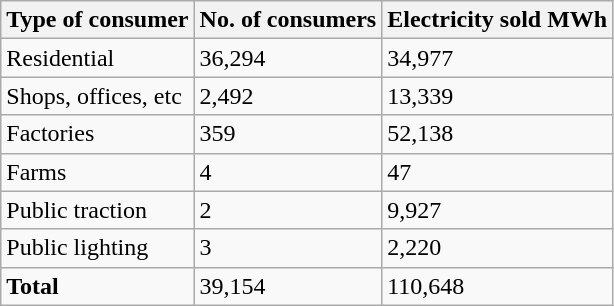<table class="wikitable">
<tr>
<th>Type of consumer</th>
<th>No. of consumers</th>
<th>Electricity sold MWh</th>
</tr>
<tr>
<td>Residential</td>
<td>36,294</td>
<td>34,977</td>
</tr>
<tr>
<td>Shops, offices, etc</td>
<td>2,492</td>
<td>13,339</td>
</tr>
<tr>
<td>Factories</td>
<td>359</td>
<td>52,138</td>
</tr>
<tr>
<td>Farms</td>
<td>4</td>
<td>47</td>
</tr>
<tr>
<td>Public traction</td>
<td>2</td>
<td>9,927</td>
</tr>
<tr>
<td>Public lighting</td>
<td>3</td>
<td>2,220</td>
</tr>
<tr>
<td><strong>Total</strong></td>
<td>39,154</td>
<td>110,648</td>
</tr>
</table>
